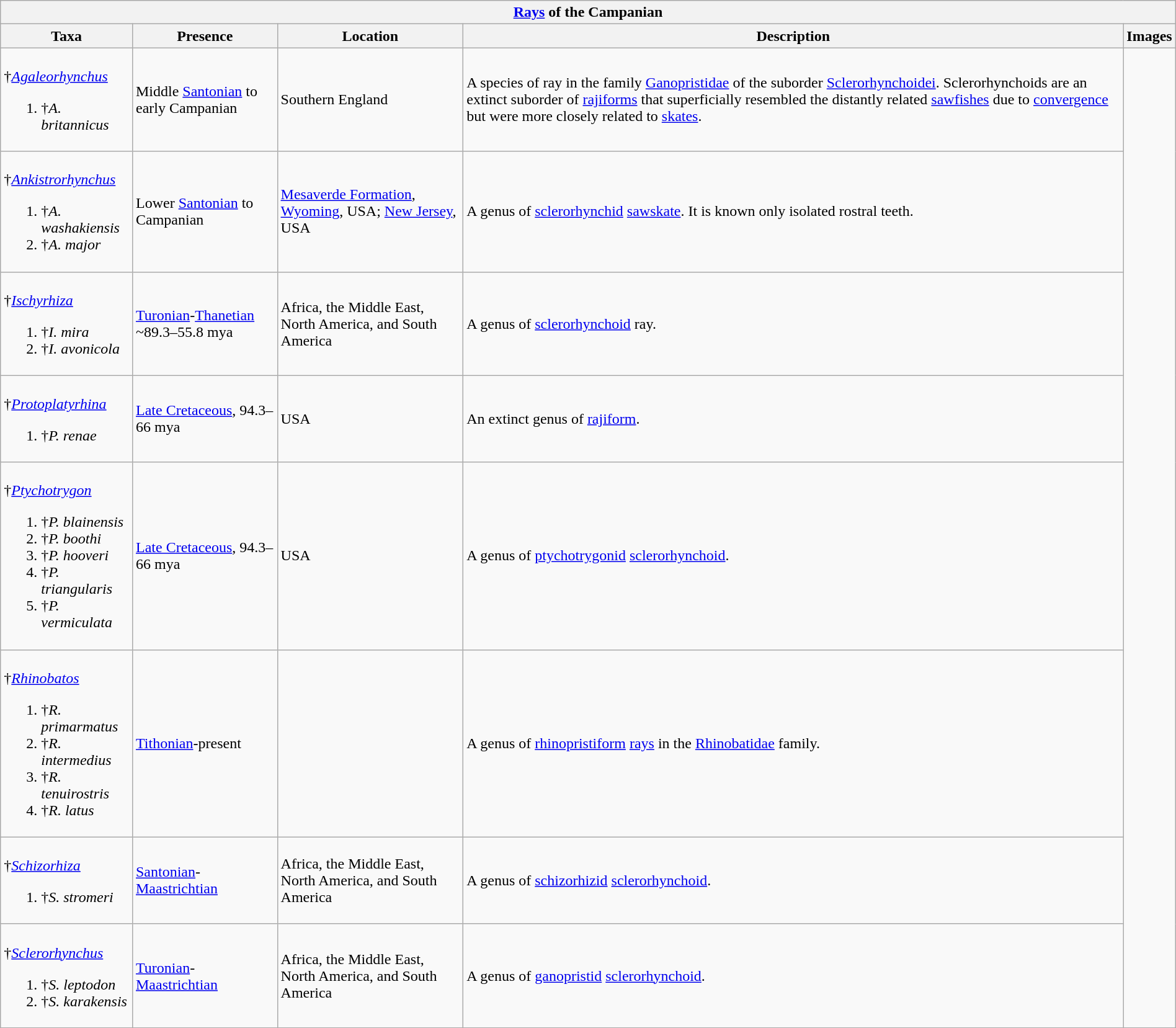<table class="wikitable" align="center" width="100%">
<tr>
<th colspan="5" align="center"><a href='#'>Rays</a> of the Campanian</th>
</tr>
<tr>
<th>Taxa</th>
<th>Presence</th>
<th>Location</th>
<th>Description</th>
<th>Images</th>
</tr>
<tr>
<td><br>†<em><a href='#'>Agaleorhynchus</a></em><ol><li>†<em>A. britannicus</em></li></ol></td>
<td>Middle <a href='#'>Santonian</a> to early Campanian</td>
<td>Southern England</td>
<td>A species of ray in the family <a href='#'>Ganopristidae</a> of the suborder <a href='#'>Sclerorhynchoidei</a>. Sclerorhynchoids are an extinct suborder of  <a href='#'>rajiforms</a> that superficially resembled the distantly related <a href='#'>sawfishes</a> due to <a href='#'>convergence</a> but were more closely related to <a href='#'>skates</a>.</td>
<td rowspan="99"></td>
</tr>
<tr>
<td><br>†<em><a href='#'>Ankistrorhynchus</a></em><ol><li>†<em>A. washakiensis</em></li><li>†<em>A. major</em></li></ol></td>
<td>Lower <a href='#'>Santonian</a> to Campanian</td>
<td><a href='#'>Mesaverde Formation</a>, <a href='#'>Wyoming</a>, USA; <a href='#'>New Jersey</a>, USA</td>
<td>A genus of <a href='#'>sclerorhynchid</a> <a href='#'>sawskate</a>.  It is known only isolated rostral teeth.</td>
</tr>
<tr>
<td><br>†<em><a href='#'>Ischyrhiza</a></em><ol><li>†<em>I. mira</em></li><li>†<em>I. avonicola</em></li></ol></td>
<td><a href='#'>Turonian</a>-<a href='#'>Thanetian</a><br>~89.3–55.8 mya</td>
<td>Africa, the Middle East, North America, and South America</td>
<td>A genus of <a href='#'>sclerorhynchoid</a> ray.</td>
</tr>
<tr>
<td><br>†<em><a href='#'>Protoplatyrhina</a></em><ol><li>†<em>P. renae</em></li></ol></td>
<td><a href='#'>Late Cretaceous</a>, 94.3–66 mya</td>
<td>USA</td>
<td>An extinct genus of <a href='#'>rajiform</a>.</td>
</tr>
<tr>
<td><br>†<em><a href='#'>Ptychotrygon</a></em><ol><li>†<em>P. blainensis</em></li><li>†<em>P. boothi</em></li><li>†<em>P. hooveri</em></li><li>†<em>P. triangularis</em></li><li>†<em>P. vermiculata</em></li></ol></td>
<td><a href='#'>Late Cretaceous</a>, 94.3–66 mya</td>
<td>USA</td>
<td>A genus of <a href='#'>ptychotrygonid</a> <a href='#'>sclerorhynchoid</a>.</td>
</tr>
<tr>
<td><br>†<em><a href='#'>Rhinobatos</a></em><ol><li>†<em>R. primarmatus</em></li><li>†<em>R. intermedius</em></li><li>†<em>R. tenuirostris</em></li><li>†<em>R. latus</em></li></ol></td>
<td><a href='#'>Tithonian</a>-present</td>
<td></td>
<td>A genus of <a href='#'>rhinopristiform</a> <a href='#'>rays</a> in the <a href='#'>Rhinobatidae</a> family.</td>
</tr>
<tr>
<td><br>†<em><a href='#'>Schizorhiza</a></em><ol><li>†<em>S. stromeri</em></li></ol></td>
<td><a href='#'>Santonian</a>-<a href='#'>Maastrichtian</a></td>
<td>Africa, the Middle East, North America, and South America</td>
<td>A genus of <a href='#'>schizorhizid</a> <a href='#'>sclerorhynchoid</a>.</td>
</tr>
<tr>
<td><br>†<em><a href='#'>Sclerorhynchus</a></em><ol><li>†<em>S. leptodon</em></li><li>†<em>S. karakensis</em></li></ol></td>
<td><a href='#'>Turonian</a>-<a href='#'>Maastrichtian</a></td>
<td>Africa, the Middle East, North America, and South America</td>
<td>A genus of <a href='#'>ganopristid</a> <a href='#'>sclerorhynchoid</a>.</td>
</tr>
<tr>
</tr>
</table>
